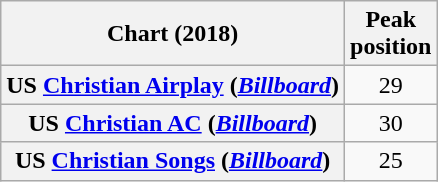<table class="wikitable plainrowheaders" style="text-align:center">
<tr>
<th scope="col">Chart (2018)</th>
<th scope="col">Peak<br>position</th>
</tr>
<tr>
<th scope="row">US <a href='#'>Christian Airplay</a> (<em><a href='#'>Billboard</a></em>)</th>
<td>29</td>
</tr>
<tr>
<th scope="row">US <a href='#'>Christian AC</a> (<em><a href='#'>Billboard</a></em>)</th>
<td>30</td>
</tr>
<tr>
<th scope="row">US <a href='#'>Christian Songs</a> (<em><a href='#'>Billboard</a></em>)</th>
<td>25</td>
</tr>
</table>
